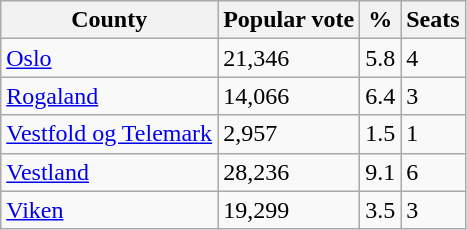<table class="wikitable">
<tr>
<th>County</th>
<th>Popular vote</th>
<th>%</th>
<th>Seats</th>
</tr>
<tr>
<td><a href='#'>Oslo</a></td>
<td>21,346</td>
<td>5.8</td>
<td>4</td>
</tr>
<tr>
<td><a href='#'>Rogaland</a></td>
<td>14,066</td>
<td>6.4</td>
<td>3</td>
</tr>
<tr>
<td><a href='#'>Vestfold og Telemark</a></td>
<td>2,957</td>
<td>1.5</td>
<td>1</td>
</tr>
<tr>
<td><a href='#'>Vestland</a></td>
<td>28,236</td>
<td>9.1</td>
<td>6</td>
</tr>
<tr>
<td><a href='#'>Viken</a></td>
<td>19,299</td>
<td>3.5</td>
<td>3</td>
</tr>
</table>
